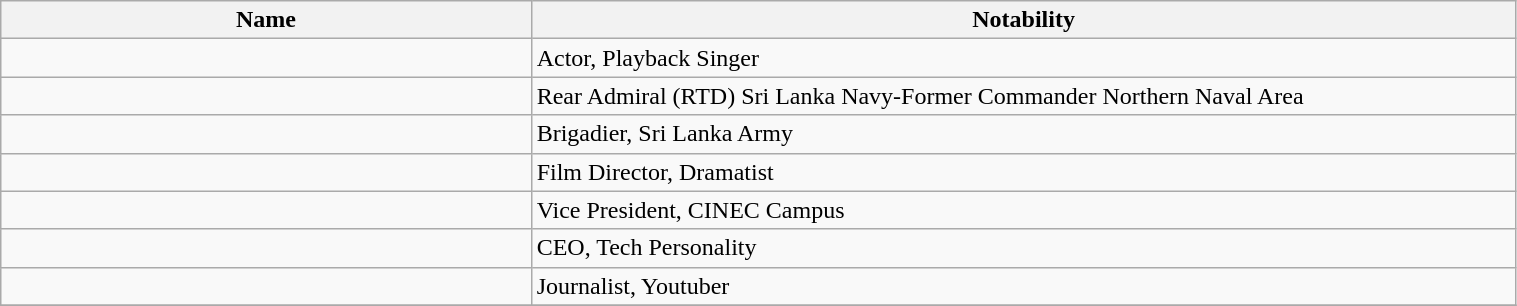<table class="wikitable sortable" style="width:80%">
<tr>
<th style="width:*;">Name</th>
<th style="width:65%;" class="unsortable">Notability</th>
</tr>
<tr>
<td></td>
<td>Actor, Playback Singer</td>
</tr>
<tr>
<td></td>
<td>Rear Admiral (RTD) Sri Lanka Navy-Former Commander Northern Naval Area</td>
</tr>
<tr>
<td></td>
<td>Brigadier, Sri Lanka Army</td>
</tr>
<tr>
<td></td>
<td>Film Director, Dramatist</td>
</tr>
<tr>
<td></td>
<td>Vice President, CINEC Campus</td>
</tr>
<tr>
<td></td>
<td>CEO, Tech Personality</td>
</tr>
<tr>
<td></td>
<td>Journalist, Youtuber</td>
</tr>
<tr>
</tr>
</table>
